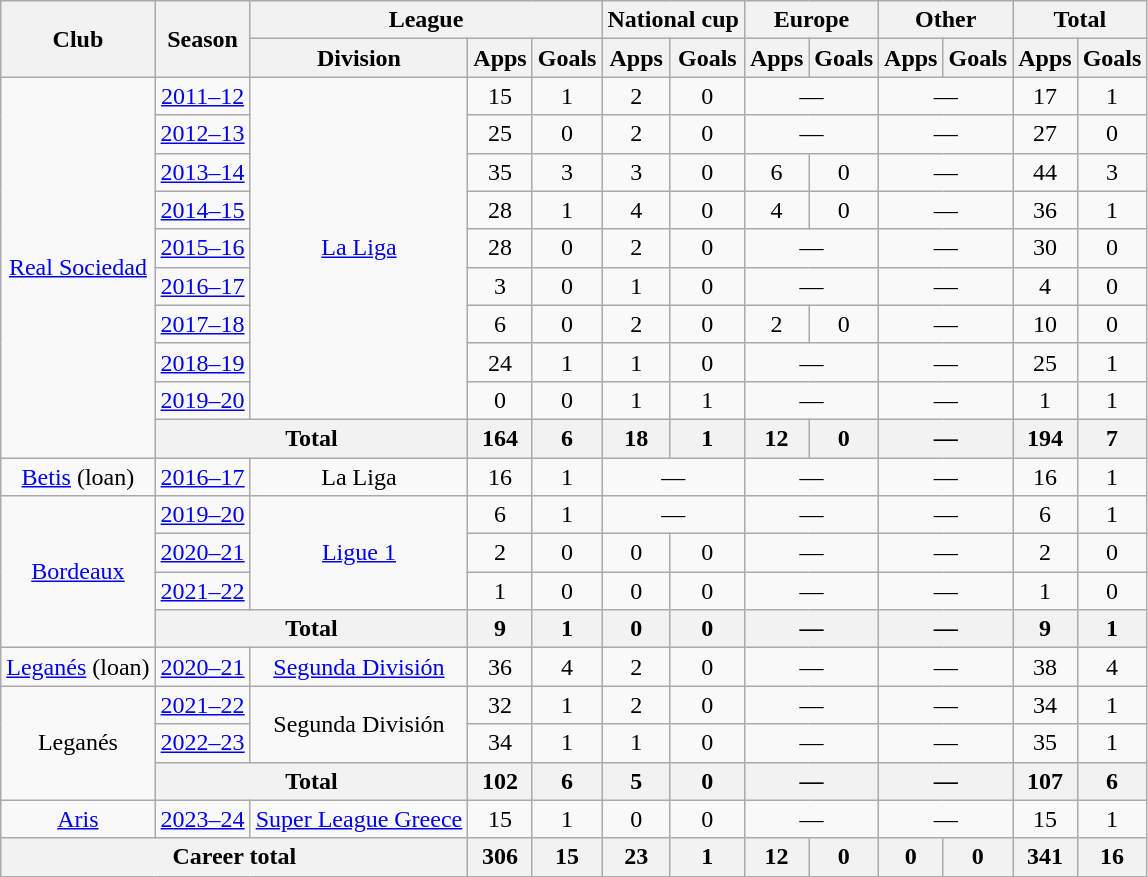<table class="wikitable" style="text-align:center">
<tr>
<th rowspan="2">Club</th>
<th rowspan="2">Season</th>
<th colspan="3">League</th>
<th colspan="2">National cup</th>
<th colspan="2">Europe</th>
<th colspan="2">Other</th>
<th colspan="2">Total</th>
</tr>
<tr>
<th>Division</th>
<th>Apps</th>
<th>Goals</th>
<th>Apps</th>
<th>Goals</th>
<th>Apps</th>
<th>Goals</th>
<th>Apps</th>
<th>Goals</th>
<th>Apps</th>
<th>Goals</th>
</tr>
<tr>
<td rowspan="10"><a href='#'>Real Sociedad</a></td>
<td><a href='#'>2011–12</a></td>
<td rowspan="9"><a href='#'>La Liga</a></td>
<td>15</td>
<td>1</td>
<td>2</td>
<td>0</td>
<td colspan="2">—</td>
<td colspan="2">—</td>
<td>17</td>
<td>1</td>
</tr>
<tr>
<td><a href='#'>2012–13</a></td>
<td>25</td>
<td>0</td>
<td>2</td>
<td>0</td>
<td colspan="2">—</td>
<td colspan="2">—</td>
<td>27</td>
<td>0</td>
</tr>
<tr>
<td><a href='#'>2013–14</a></td>
<td>35</td>
<td>3</td>
<td>3</td>
<td>0</td>
<td>6</td>
<td>0</td>
<td colspan="2">—</td>
<td>44</td>
<td>3</td>
</tr>
<tr>
<td><a href='#'>2014–15</a></td>
<td>28</td>
<td>1</td>
<td>4</td>
<td>0</td>
<td>4</td>
<td>0</td>
<td colspan="2">—</td>
<td>36</td>
<td>1</td>
</tr>
<tr>
<td><a href='#'>2015–16</a></td>
<td>28</td>
<td>0</td>
<td>2</td>
<td>0</td>
<td colspan="2">—</td>
<td colspan="2">—</td>
<td>30</td>
<td>0</td>
</tr>
<tr>
<td><a href='#'>2016–17</a></td>
<td>3</td>
<td>0</td>
<td>1</td>
<td>0</td>
<td colspan="2">—</td>
<td colspan="2">—</td>
<td>4</td>
<td>0</td>
</tr>
<tr>
<td><a href='#'>2017–18</a></td>
<td>6</td>
<td>0</td>
<td>2</td>
<td>0</td>
<td>2</td>
<td>0</td>
<td colspan="2">—</td>
<td>10</td>
<td>0</td>
</tr>
<tr>
<td><a href='#'>2018–19</a></td>
<td>24</td>
<td>1</td>
<td>1</td>
<td>0</td>
<td colspan="2">—</td>
<td colspan="2">—</td>
<td>25</td>
<td>1</td>
</tr>
<tr>
<td><a href='#'>2019–20</a></td>
<td>0</td>
<td>0</td>
<td>1</td>
<td>1</td>
<td colspan="2">—</td>
<td colspan="2">—</td>
<td>1</td>
<td>1</td>
</tr>
<tr>
<th colspan="2">Total</th>
<th>164</th>
<th>6</th>
<th>18</th>
<th>1</th>
<th>12</th>
<th>0</th>
<th colspan="2">—</th>
<th>194</th>
<th>7</th>
</tr>
<tr>
<td><a href='#'>Betis</a> (loan)</td>
<td><a href='#'>2016–17</a></td>
<td>La Liga</td>
<td>16</td>
<td>1</td>
<td colspan="2">—</td>
<td colspan="2">—</td>
<td colspan="2">—</td>
<td>16</td>
<td>1</td>
</tr>
<tr>
<td rowspan="4"><a href='#'>Bordeaux</a></td>
<td><a href='#'>2019–20</a></td>
<td rowspan="3"><a href='#'>Ligue 1</a></td>
<td>6</td>
<td>1</td>
<td colspan="2">—</td>
<td colspan="2">—</td>
<td colspan="2">—</td>
<td>6</td>
<td>1</td>
</tr>
<tr>
<td><a href='#'>2020–21</a></td>
<td>2</td>
<td>0</td>
<td>0</td>
<td>0</td>
<td colspan="2">—</td>
<td colspan="2">—</td>
<td>2</td>
<td>0</td>
</tr>
<tr>
<td><a href='#'>2021–22</a></td>
<td>1</td>
<td>0</td>
<td>0</td>
<td>0</td>
<td colspan="2">—</td>
<td colspan="2">—</td>
<td>1</td>
<td>0</td>
</tr>
<tr>
<th colspan="2">Total</th>
<th>9</th>
<th>1</th>
<th>0</th>
<th>0</th>
<th colspan="2">—</th>
<th colspan="2">—</th>
<th>9</th>
<th>1</th>
</tr>
<tr>
<td><a href='#'>Leganés</a> (loan)</td>
<td><a href='#'>2020–21</a></td>
<td><a href='#'>Segunda División</a></td>
<td>36</td>
<td>4</td>
<td>2</td>
<td>0</td>
<td colspan="2">—</td>
<td colspan="2">—</td>
<td>38</td>
<td>4</td>
</tr>
<tr>
<td rowspan="3">Leganés</td>
<td><a href='#'>2021–22</a></td>
<td rowspan="2">Segunda División</td>
<td>32</td>
<td>1</td>
<td>2</td>
<td>0</td>
<td colspan="2">—</td>
<td colspan="2">—</td>
<td>34</td>
<td>1</td>
</tr>
<tr>
<td><a href='#'>2022–23</a></td>
<td>34</td>
<td>1</td>
<td>1</td>
<td>0</td>
<td colspan="2">—</td>
<td colspan="2">—</td>
<td>35</td>
<td>1</td>
</tr>
<tr>
<th colspan="2">Total</th>
<th>102</th>
<th>6</th>
<th>5</th>
<th>0</th>
<th colspan="2">—</th>
<th colspan="2">—</th>
<th>107</th>
<th>6</th>
</tr>
<tr>
<td><a href='#'>Aris</a></td>
<td><a href='#'>2023–24</a></td>
<td><a href='#'>Super League Greece</a></td>
<td>15</td>
<td>1</td>
<td>0</td>
<td>0</td>
<td colspan="2">—</td>
<td colspan="2">—</td>
<td>15</td>
<td>1</td>
</tr>
<tr>
<th colspan="3">Career total</th>
<th>306</th>
<th>15</th>
<th>23</th>
<th>1</th>
<th>12</th>
<th>0</th>
<th>0</th>
<th>0</th>
<th>341</th>
<th>16</th>
</tr>
</table>
